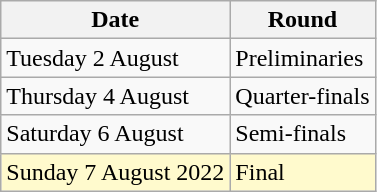<table class="wikitable">
<tr>
<th>Date</th>
<th>Round</th>
</tr>
<tr>
<td>Tuesday 2 August</td>
<td>Preliminaries</td>
</tr>
<tr>
<td>Thursday 4 August</td>
<td>Quarter-finals</td>
</tr>
<tr>
<td>Saturday 6 August</td>
<td>Semi-finals</td>
</tr>
<tr>
<td style=background:lemonchiffon>Sunday 7 August 2022</td>
<td style=background:lemonchiffon>Final</td>
</tr>
</table>
